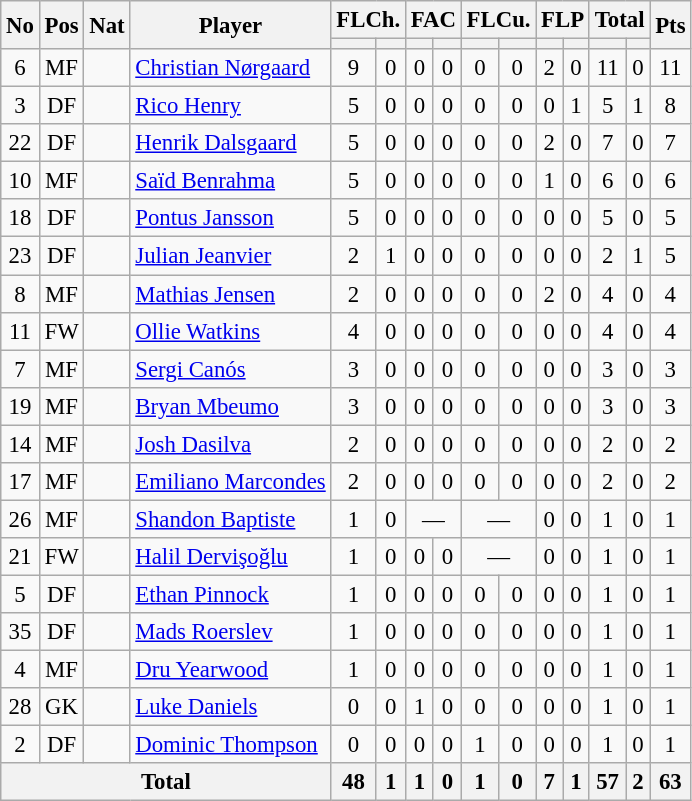<table class="wikitable" style="text-align:center; border:1px #aaa solid; font-size:95%;">
<tr>
<th rowspan="2">No</th>
<th rowspan="2">Pos</th>
<th rowspan="2">Nat</th>
<th rowspan="2">Player</th>
<th colspan="2">FLCh.</th>
<th colspan="2">FAC</th>
<th colspan="2">FLCu.</th>
<th colspan="2">FLP</th>
<th colspan="2">Total</th>
<th rowspan="2">Pts</th>
</tr>
<tr>
<th></th>
<th></th>
<th></th>
<th></th>
<th></th>
<th></th>
<th></th>
<th></th>
<th></th>
<th></th>
</tr>
<tr>
<td>6</td>
<td>MF</td>
<td></td>
<td style="text-align:left;"><a href='#'>Christian Nørgaard</a></td>
<td>9</td>
<td>0</td>
<td>0</td>
<td>0</td>
<td>0</td>
<td>0</td>
<td>2</td>
<td>0</td>
<td>11</td>
<td>0</td>
<td>11</td>
</tr>
<tr>
<td>3</td>
<td>DF</td>
<td></td>
<td style="text-align:left;"><a href='#'>Rico Henry</a></td>
<td>5</td>
<td>0</td>
<td>0</td>
<td>0</td>
<td>0</td>
<td>0</td>
<td>0</td>
<td>1</td>
<td>5</td>
<td>1</td>
<td>8</td>
</tr>
<tr>
<td>22</td>
<td>DF</td>
<td></td>
<td style="text-align:left;"><a href='#'>Henrik Dalsgaard</a></td>
<td>5</td>
<td>0</td>
<td>0</td>
<td>0</td>
<td>0</td>
<td>0</td>
<td>2</td>
<td>0</td>
<td>7</td>
<td>0</td>
<td>7</td>
</tr>
<tr>
<td>10</td>
<td>MF</td>
<td></td>
<td style="text-align:left;"><a href='#'>Saïd Benrahma</a></td>
<td>5</td>
<td>0</td>
<td>0</td>
<td>0</td>
<td>0</td>
<td>0</td>
<td>1</td>
<td>0</td>
<td>6</td>
<td>0</td>
<td>6</td>
</tr>
<tr>
<td>18</td>
<td>DF</td>
<td></td>
<td style="text-align:left;"><a href='#'>Pontus Jansson</a></td>
<td>5</td>
<td>0</td>
<td>0</td>
<td>0</td>
<td>0</td>
<td>0</td>
<td>0</td>
<td>0</td>
<td>5</td>
<td>0</td>
<td>5</td>
</tr>
<tr>
<td>23</td>
<td>DF</td>
<td></td>
<td style="text-align:left;"><a href='#'>Julian Jeanvier</a></td>
<td>2</td>
<td>1</td>
<td>0</td>
<td>0</td>
<td>0</td>
<td>0</td>
<td>0</td>
<td>0</td>
<td>2</td>
<td>1</td>
<td>5</td>
</tr>
<tr>
<td>8</td>
<td>MF</td>
<td></td>
<td style="text-align:left;"><a href='#'>Mathias Jensen</a></td>
<td>2</td>
<td>0</td>
<td>0</td>
<td>0</td>
<td>0</td>
<td>0</td>
<td>2</td>
<td>0</td>
<td>4</td>
<td>0</td>
<td>4</td>
</tr>
<tr>
<td>11</td>
<td>FW</td>
<td></td>
<td style="text-align:left;"><a href='#'>Ollie Watkins</a></td>
<td>4</td>
<td>0</td>
<td>0</td>
<td>0</td>
<td>0</td>
<td>0</td>
<td>0</td>
<td>0</td>
<td>4</td>
<td>0</td>
<td>4</td>
</tr>
<tr>
<td>7</td>
<td>MF</td>
<td></td>
<td style="text-align:left;"><a href='#'>Sergi Canós</a></td>
<td>3</td>
<td>0</td>
<td>0</td>
<td>0</td>
<td>0</td>
<td>0</td>
<td>0</td>
<td>0</td>
<td>3</td>
<td>0</td>
<td>3</td>
</tr>
<tr>
<td>19</td>
<td>MF</td>
<td></td>
<td style="text-align:left;"><a href='#'>Bryan Mbeumo</a></td>
<td>3</td>
<td>0</td>
<td>0</td>
<td>0</td>
<td>0</td>
<td>0</td>
<td>0</td>
<td>0</td>
<td>3</td>
<td>0</td>
<td>3</td>
</tr>
<tr>
<td>14</td>
<td>MF</td>
<td></td>
<td style="text-align:left;"><a href='#'>Josh Dasilva</a></td>
<td>2</td>
<td>0</td>
<td>0</td>
<td>0</td>
<td>0</td>
<td>0</td>
<td>0</td>
<td>0</td>
<td>2</td>
<td>0</td>
<td>2</td>
</tr>
<tr>
<td>17</td>
<td>MF</td>
<td></td>
<td style="text-align:left;"><a href='#'>Emiliano Marcondes</a></td>
<td>2</td>
<td>0</td>
<td>0</td>
<td>0</td>
<td>0</td>
<td>0</td>
<td>0</td>
<td>0</td>
<td>2</td>
<td>0</td>
<td>2</td>
</tr>
<tr>
<td>26</td>
<td>MF</td>
<td></td>
<td style="text-align:left;"><a href='#'>Shandon Baptiste</a></td>
<td>1</td>
<td>0</td>
<td colspan="2">—</td>
<td colspan="2">—</td>
<td>0</td>
<td>0</td>
<td>1</td>
<td>0</td>
<td>1</td>
</tr>
<tr>
<td>21</td>
<td>FW</td>
<td></td>
<td style="text-align:left;"><a href='#'>Halil Dervişoğlu</a></td>
<td>1</td>
<td>0</td>
<td>0</td>
<td>0</td>
<td colspan="2">—</td>
<td>0</td>
<td>0</td>
<td>1</td>
<td>0</td>
<td>1</td>
</tr>
<tr>
<td>5</td>
<td>DF</td>
<td></td>
<td style="text-align:left;"><a href='#'>Ethan Pinnock</a></td>
<td>1</td>
<td>0</td>
<td>0</td>
<td>0</td>
<td>0</td>
<td>0</td>
<td>0</td>
<td>0</td>
<td>1</td>
<td>0</td>
<td>1</td>
</tr>
<tr>
<td>35</td>
<td>DF</td>
<td></td>
<td style="text-align:left;"><a href='#'>Mads Roerslev</a></td>
<td>1</td>
<td>0</td>
<td>0</td>
<td>0</td>
<td>0</td>
<td>0</td>
<td>0</td>
<td>0</td>
<td>1</td>
<td>0</td>
<td>1</td>
</tr>
<tr>
<td>4</td>
<td>MF</td>
<td></td>
<td style="text-align:left;"><a href='#'>Dru Yearwood</a></td>
<td>1</td>
<td>0</td>
<td>0</td>
<td>0</td>
<td>0</td>
<td>0</td>
<td>0</td>
<td>0</td>
<td>1</td>
<td>0</td>
<td>1</td>
</tr>
<tr>
<td>28</td>
<td>GK</td>
<td></td>
<td style="text-align:left;"><a href='#'>Luke Daniels</a></td>
<td>0</td>
<td>0</td>
<td>1</td>
<td>0</td>
<td>0</td>
<td>0</td>
<td>0</td>
<td>0</td>
<td>1</td>
<td>0</td>
<td>1</td>
</tr>
<tr>
<td>2</td>
<td>DF</td>
<td></td>
<td style="text-align:left;"><a href='#'>Dominic Thompson</a></td>
<td>0</td>
<td>0</td>
<td>0</td>
<td>0</td>
<td>1</td>
<td>0</td>
<td>0</td>
<td>0</td>
<td>1</td>
<td>0</td>
<td>1</td>
</tr>
<tr>
<th colspan="4">Total</th>
<th>48</th>
<th>1</th>
<th>1</th>
<th>0</th>
<th>1</th>
<th>0</th>
<th>7</th>
<th>1</th>
<th>57</th>
<th>2</th>
<th>63</th>
</tr>
</table>
